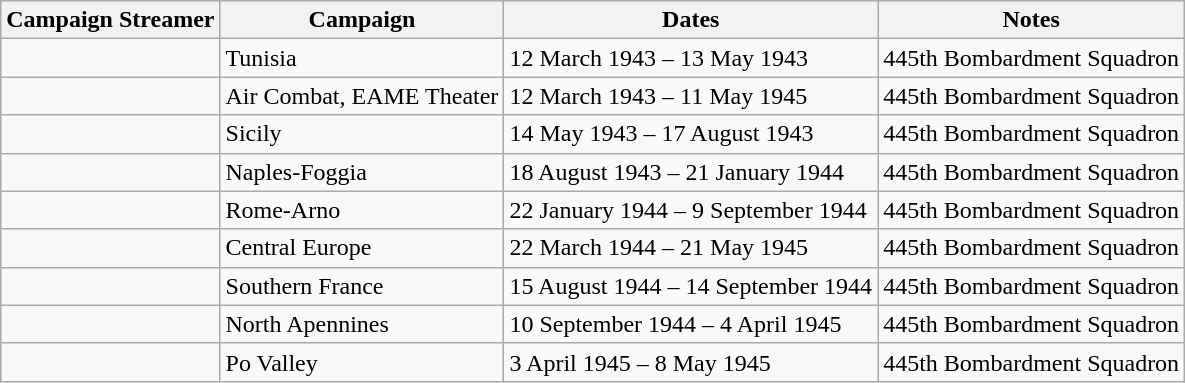<table class="wikitable">
<tr style="background:#efefef;">
<th>Campaign Streamer</th>
<th>Campaign</th>
<th>Dates</th>
<th>Notes</th>
</tr>
<tr>
<td></td>
<td>Tunisia</td>
<td>12 March 1943 – 13 May 1943</td>
<td>445th Bombardment Squadron</td>
</tr>
<tr>
<td></td>
<td>Air Combat, EAME Theater</td>
<td>12 March 1943 – 11 May 1945</td>
<td>445th Bombardment Squadron</td>
</tr>
<tr>
<td></td>
<td>Sicily</td>
<td>14 May 1943 – 17 August 1943</td>
<td>445th Bombardment Squadron</td>
</tr>
<tr>
<td></td>
<td>Naples-Foggia</td>
<td>18 August 1943 – 21 January 1944</td>
<td>445th Bombardment Squadron</td>
</tr>
<tr>
<td></td>
<td>Rome-Arno</td>
<td>22 January 1944 – 9 September 1944</td>
<td>445th Bombardment Squadron</td>
</tr>
<tr>
<td></td>
<td>Central Europe</td>
<td>22 March 1944 – 21 May 1945</td>
<td>445th Bombardment Squadron</td>
</tr>
<tr>
<td></td>
<td>Southern France</td>
<td>15 August 1944 – 14 September 1944</td>
<td>445th Bombardment Squadron</td>
</tr>
<tr>
<td></td>
<td>North Apennines</td>
<td>10 September 1944 – 4 April 1945</td>
<td>445th Bombardment Squadron</td>
</tr>
<tr>
<td></td>
<td>Po Valley</td>
<td>3 April 1945 – 8 May 1945</td>
<td>445th Bombardment Squadron</td>
</tr>
</table>
